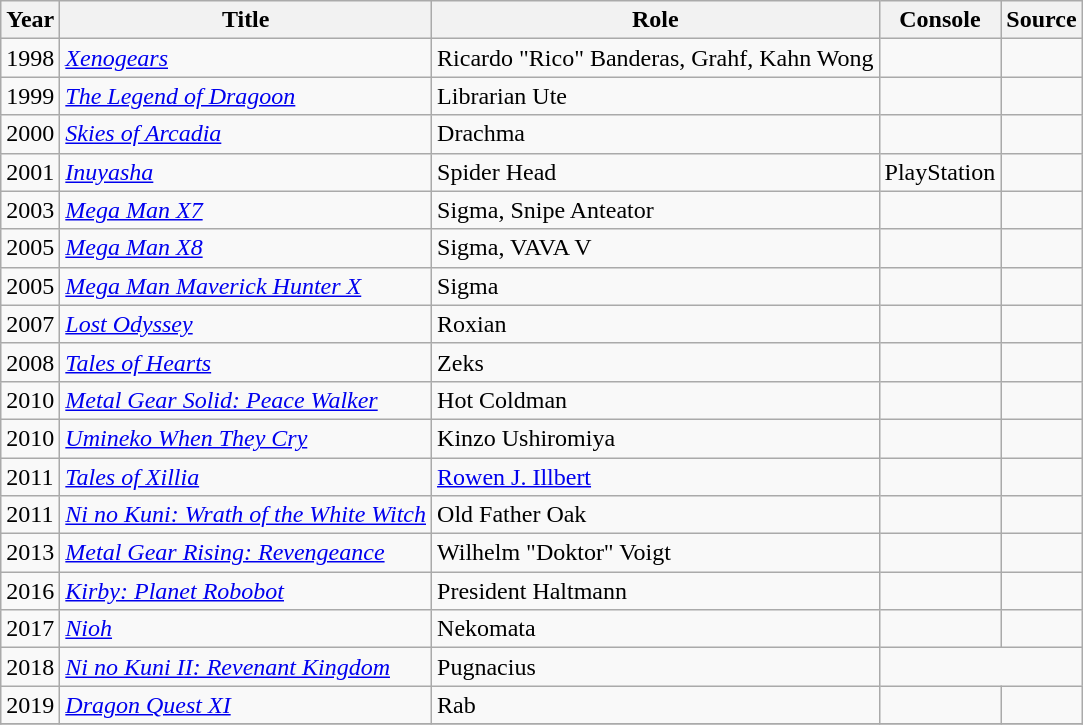<table class="wikitable sortable">
<tr>
<th>Year</th>
<th>Title</th>
<th>Role</th>
<th>Console</th>
<th>Source</th>
</tr>
<tr>
<td>1998</td>
<td><em><a href='#'>Xenogears</a></em></td>
<td>Ricardo "Rico" Banderas, Grahf, Kahn Wong</td>
<td></td>
<td></td>
</tr>
<tr>
<td>1999</td>
<td><em><a href='#'>The Legend of Dragoon</a></em></td>
<td>Librarian Ute</td>
<td></td>
<td></td>
</tr>
<tr>
<td>2000</td>
<td><em><a href='#'>Skies of Arcadia</a></em></td>
<td>Drachma</td>
<td></td>
<td></td>
</tr>
<tr>
<td>2001</td>
<td><em><a href='#'>Inuyasha</a></em></td>
<td>Spider Head</td>
<td>PlayStation</td>
<td></td>
</tr>
<tr>
<td>2003</td>
<td><em><a href='#'>Mega Man X7</a></em></td>
<td>Sigma, Snipe Anteator</td>
<td></td>
<td></td>
</tr>
<tr>
<td>2005</td>
<td><em><a href='#'>Mega Man X8</a></em></td>
<td>Sigma, VAVA V</td>
<td></td>
<td></td>
</tr>
<tr>
<td>2005</td>
<td><em><a href='#'>Mega Man Maverick Hunter X</a></em></td>
<td>Sigma</td>
<td></td>
<td></td>
</tr>
<tr>
<td>2007</td>
<td><em><a href='#'>Lost Odyssey</a></em></td>
<td>Roxian</td>
<td></td>
<td></td>
</tr>
<tr>
<td>2008</td>
<td><em><a href='#'>Tales of Hearts</a></em></td>
<td>Zeks</td>
<td></td>
<td></td>
</tr>
<tr>
<td>2010</td>
<td><em><a href='#'>Metal Gear Solid: Peace Walker</a></em></td>
<td>Hot Coldman</td>
<td></td>
<td></td>
</tr>
<tr>
<td>2010</td>
<td><em><a href='#'>Umineko When They Cry</a></em></td>
<td>Kinzo Ushiromiya</td>
<td></td>
<td></td>
</tr>
<tr>
<td>2011</td>
<td><em><a href='#'>Tales of Xillia</a></em></td>
<td><a href='#'>Rowen J. Illbert</a></td>
<td></td>
<td></td>
</tr>
<tr>
<td>2011</td>
<td><em><a href='#'>Ni no Kuni: Wrath of the White Witch</a></em></td>
<td>Old Father Oak</td>
<td></td>
<td></td>
</tr>
<tr>
<td>2013</td>
<td><em><a href='#'>Metal Gear Rising: Revengeance</a></em></td>
<td>Wilhelm "Doktor" Voigt</td>
<td></td>
<td></td>
</tr>
<tr>
<td>2016</td>
<td><em><a href='#'>Kirby: Planet Robobot</a></em></td>
<td>President Haltmann</td>
<td></td>
<td></td>
</tr>
<tr>
<td>2017</td>
<td><em><a href='#'>Nioh</a></em></td>
<td>Nekomata</td>
<td></td>
<td></td>
</tr>
<tr>
<td>2018</td>
<td><em><a href='#'>Ni no Kuni II: Revenant Kingdom</a></em></td>
<td>Pugnacius</td>
</tr>
<tr>
<td>2019</td>
<td><em><a href='#'>Dragon Quest XI</a></em></td>
<td>Rab</td>
<td></td>
<td></td>
</tr>
<tr>
</tr>
</table>
